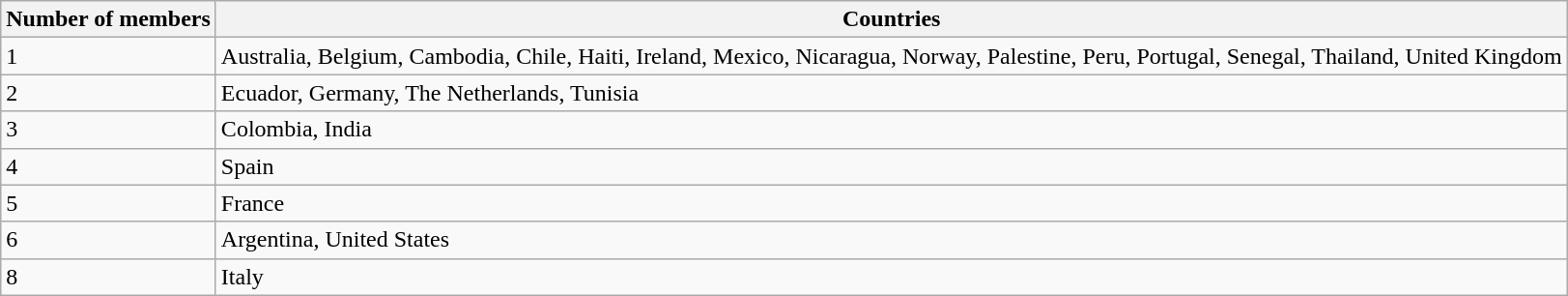<table class="wikitable sortable">
<tr>
<th>Number of members</th>
<th>Countries</th>
</tr>
<tr>
<td>1</td>
<td>Australia, Belgium, Cambodia, Chile, Haiti, Ireland, Mexico, Nicaragua, Norway, Palestine, Peru, Portugal, Senegal, Thailand, United Kingdom</td>
</tr>
<tr>
<td>2</td>
<td>Ecuador, Germany, The Netherlands, Tunisia</td>
</tr>
<tr>
<td>3</td>
<td>Colombia, India</td>
</tr>
<tr>
<td>4</td>
<td>Spain</td>
</tr>
<tr>
<td>5</td>
<td>France</td>
</tr>
<tr>
<td>6</td>
<td>Argentina, United States</td>
</tr>
<tr>
<td>8</td>
<td>Italy</td>
</tr>
</table>
